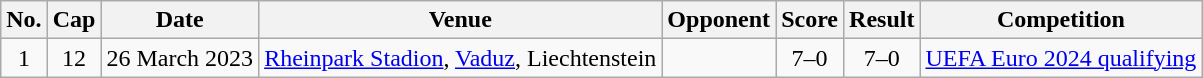<table class="wikitable" style="font-size:100%;">
<tr>
<th>No.</th>
<th>Cap</th>
<th>Date</th>
<th>Venue</th>
<th>Opponent</th>
<th>Score</th>
<th>Result</th>
<th>Competition</th>
</tr>
<tr>
<td align=center>1</td>
<td align=center>12</td>
<td>26 March 2023</td>
<td><a href='#'>Rheinpark Stadion</a>, <a href='#'>Vaduz</a>, Liechtenstein</td>
<td></td>
<td align=center>7–0</td>
<td style="text-align:center">7–0</td>
<td><a href='#'>UEFA Euro 2024 qualifying</a></td>
</tr>
</table>
